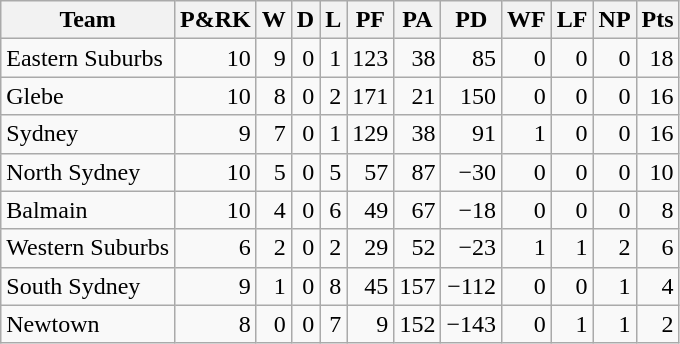<table class="wikitable sortable" style= text-align:right>
<tr>
<th>Team</th>
<th>P&RK</th>
<th>W</th>
<th>D</th>
<th>L</th>
<th>PF</th>
<th>PA</th>
<th>PD</th>
<th>WF</th>
<th>LF</th>
<th>NP</th>
<th>Pts</th>
</tr>
<tr>
<td style= text-align:left;> Eastern Suburbs</td>
<td>10</td>
<td>9</td>
<td>0</td>
<td>1</td>
<td>123</td>
<td>38</td>
<td>85</td>
<td>0</td>
<td>0</td>
<td>0</td>
<td>18</td>
</tr>
<tr>
<td style= text-align:left;> Glebe</td>
<td>10</td>
<td>8</td>
<td>0</td>
<td>2</td>
<td>171</td>
<td>21</td>
<td>150</td>
<td>0</td>
<td>0</td>
<td>0</td>
<td>16</td>
</tr>
<tr>
<td style= text-align:left;>Sydney</td>
<td>9</td>
<td>7</td>
<td>0</td>
<td>1</td>
<td>129</td>
<td>38</td>
<td>91</td>
<td>1</td>
<td>0</td>
<td>0</td>
<td>16</td>
</tr>
<tr>
<td style= text-align:left;> North Sydney</td>
<td>10</td>
<td>5</td>
<td>0</td>
<td>5</td>
<td>57</td>
<td>87</td>
<td>−30</td>
<td>0</td>
<td>0</td>
<td>0</td>
<td>10</td>
</tr>
<tr>
<td style= text-align:left;> Balmain</td>
<td>10</td>
<td>4</td>
<td>0</td>
<td>6</td>
<td>49</td>
<td>67</td>
<td>−18</td>
<td>0</td>
<td>0</td>
<td>0</td>
<td>8</td>
</tr>
<tr>
<td style= text-align:left;> Western Suburbs</td>
<td>6</td>
<td>2</td>
<td>0</td>
<td>2</td>
<td>29</td>
<td>52</td>
<td>−23</td>
<td>1</td>
<td>1</td>
<td>2</td>
<td>6</td>
</tr>
<tr>
<td style= text-align:left;> South Sydney</td>
<td>9</td>
<td>1</td>
<td>0</td>
<td>8</td>
<td>45</td>
<td>157</td>
<td>−112</td>
<td>0</td>
<td>0</td>
<td>1</td>
<td>4</td>
</tr>
<tr>
<td style= text-align:left;> Newtown</td>
<td>8</td>
<td>0</td>
<td>0</td>
<td>7</td>
<td>9</td>
<td>152</td>
<td>−143</td>
<td>0</td>
<td>1</td>
<td>1</td>
<td>2</td>
</tr>
</table>
